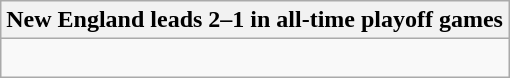<table class="wikitable collapsible collapsed">
<tr>
<th>New England leads 2–1 in all-time playoff games</th>
</tr>
<tr>
<td><br>

</td>
</tr>
</table>
